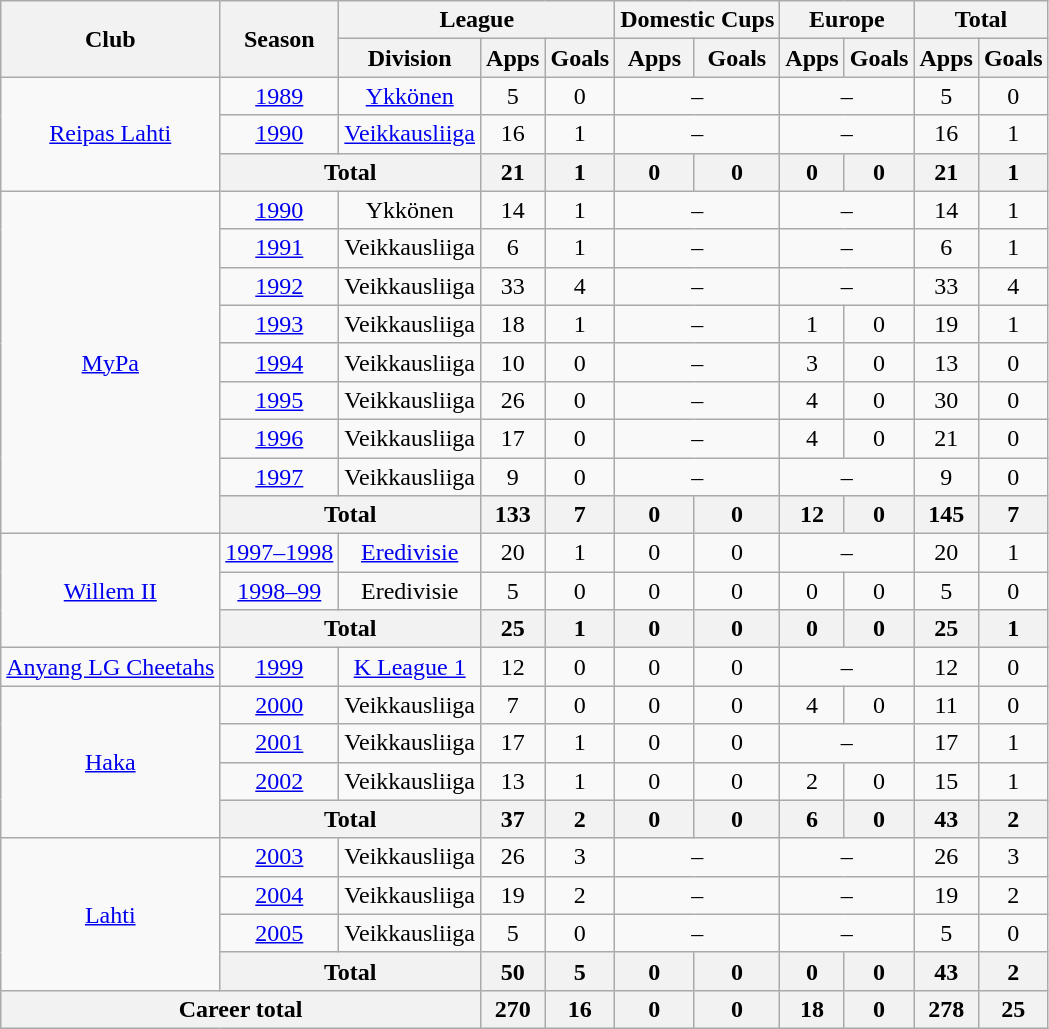<table class="wikitable" style="text-align:center">
<tr>
<th rowspan="2">Club</th>
<th rowspan="2">Season</th>
<th colspan="3">League</th>
<th colspan="2">Domestic Cups</th>
<th colspan="2">Europe</th>
<th colspan="2">Total</th>
</tr>
<tr>
<th>Division</th>
<th>Apps</th>
<th>Goals</th>
<th>Apps</th>
<th>Goals</th>
<th>Apps</th>
<th>Goals</th>
<th>Apps</th>
<th>Goals</th>
</tr>
<tr>
<td rowspan="3"><a href='#'>Reipas Lahti</a></td>
<td><a href='#'>1989</a></td>
<td><a href='#'>Ykkönen</a></td>
<td>5</td>
<td>0</td>
<td colspan="2">–</td>
<td colspan="2">–</td>
<td>5</td>
<td>0</td>
</tr>
<tr>
<td><a href='#'>1990</a></td>
<td><a href='#'>Veikkausliiga</a></td>
<td>16</td>
<td>1</td>
<td colspan="2">–</td>
<td colspan="2">–</td>
<td>16</td>
<td>1</td>
</tr>
<tr>
<th colspan="2">Total</th>
<th>21</th>
<th>1</th>
<th>0</th>
<th>0</th>
<th>0</th>
<th>0</th>
<th>21</th>
<th>1</th>
</tr>
<tr>
<td rowspan="9"><a href='#'>MyPa</a></td>
<td><a href='#'>1990</a></td>
<td>Ykkönen</td>
<td>14</td>
<td>1</td>
<td colspan="2">–</td>
<td colspan="2">–</td>
<td>14</td>
<td>1</td>
</tr>
<tr>
<td><a href='#'>1991</a></td>
<td>Veikkausliiga</td>
<td>6</td>
<td>1</td>
<td colspan="2">–</td>
<td colspan="2">–</td>
<td>6</td>
<td>1</td>
</tr>
<tr>
<td><a href='#'>1992</a></td>
<td>Veikkausliiga</td>
<td>33</td>
<td>4</td>
<td colspan="2">–</td>
<td colspan="2">–</td>
<td>33</td>
<td>4</td>
</tr>
<tr>
<td><a href='#'>1993</a></td>
<td>Veikkausliiga</td>
<td>18</td>
<td>1</td>
<td colspan="2">–</td>
<td>1</td>
<td>0</td>
<td>19</td>
<td>1</td>
</tr>
<tr>
<td><a href='#'>1994</a></td>
<td>Veikkausliiga</td>
<td>10</td>
<td>0</td>
<td colspan="2">–</td>
<td>3</td>
<td>0</td>
<td>13</td>
<td>0</td>
</tr>
<tr>
<td><a href='#'>1995</a></td>
<td>Veikkausliiga</td>
<td>26</td>
<td>0</td>
<td colspan="2">–</td>
<td>4</td>
<td>0</td>
<td>30</td>
<td>0</td>
</tr>
<tr>
<td><a href='#'>1996</a></td>
<td>Veikkausliiga</td>
<td>17</td>
<td>0</td>
<td colspan="2">–</td>
<td>4</td>
<td>0</td>
<td>21</td>
<td>0</td>
</tr>
<tr>
<td><a href='#'>1997</a></td>
<td>Veikkausliiga</td>
<td>9</td>
<td>0</td>
<td colspan="2">–</td>
<td colspan="2">–</td>
<td>9</td>
<td>0</td>
</tr>
<tr>
<th colspan="2">Total</th>
<th>133</th>
<th>7</th>
<th>0</th>
<th>0</th>
<th>12</th>
<th>0</th>
<th>145</th>
<th>7</th>
</tr>
<tr>
<td rowspan="3"><a href='#'>Willem II</a></td>
<td><a href='#'>1997–1998</a></td>
<td><a href='#'>Eredivisie</a></td>
<td>20</td>
<td>1</td>
<td>0</td>
<td>0</td>
<td colspan="2">–</td>
<td>20</td>
<td>1</td>
</tr>
<tr>
<td><a href='#'>1998–99</a></td>
<td>Eredivisie</td>
<td>5</td>
<td>0</td>
<td>0</td>
<td>0</td>
<td>0</td>
<td>0</td>
<td>5</td>
<td>0</td>
</tr>
<tr>
<th colspan="2">Total</th>
<th>25</th>
<th>1</th>
<th>0</th>
<th>0</th>
<th>0</th>
<th>0</th>
<th>25</th>
<th>1</th>
</tr>
<tr>
<td><a href='#'>Anyang LG Cheetahs</a></td>
<td><a href='#'>1999</a></td>
<td><a href='#'>K League 1</a></td>
<td>12</td>
<td>0</td>
<td>0</td>
<td>0</td>
<td colspan="2">–</td>
<td>12</td>
<td>0</td>
</tr>
<tr>
<td rowspan="4"><a href='#'>Haka</a></td>
<td><a href='#'>2000</a></td>
<td>Veikkausliiga</td>
<td>7</td>
<td>0</td>
<td>0</td>
<td>0</td>
<td>4</td>
<td>0</td>
<td>11</td>
<td>0</td>
</tr>
<tr>
<td><a href='#'>2001</a></td>
<td>Veikkausliiga</td>
<td>17</td>
<td>1</td>
<td>0</td>
<td>0</td>
<td colspan="2">–</td>
<td>17</td>
<td>1</td>
</tr>
<tr>
<td><a href='#'>2002</a></td>
<td>Veikkausliiga</td>
<td>13</td>
<td>1</td>
<td>0</td>
<td>0</td>
<td>2</td>
<td>0</td>
<td>15</td>
<td>1</td>
</tr>
<tr>
<th colspan="2">Total</th>
<th>37</th>
<th>2</th>
<th>0</th>
<th>0</th>
<th>6</th>
<th>0</th>
<th>43</th>
<th>2</th>
</tr>
<tr>
<td rowspan="4"><a href='#'>Lahti</a></td>
<td><a href='#'>2003</a></td>
<td>Veikkausliiga</td>
<td>26</td>
<td>3</td>
<td colspan="2">–</td>
<td colspan="2">–</td>
<td>26</td>
<td>3</td>
</tr>
<tr>
<td><a href='#'>2004</a></td>
<td>Veikkausliiga</td>
<td>19</td>
<td>2</td>
<td colspan="2">–</td>
<td colspan="2">–</td>
<td>19</td>
<td>2</td>
</tr>
<tr>
<td><a href='#'>2005</a></td>
<td>Veikkausliiga</td>
<td>5</td>
<td>0</td>
<td colspan="2">–</td>
<td colspan="2">–</td>
<td>5</td>
<td>0</td>
</tr>
<tr>
<th colspan="2">Total</th>
<th>50</th>
<th>5</th>
<th>0</th>
<th>0</th>
<th>0</th>
<th>0</th>
<th>43</th>
<th>2</th>
</tr>
<tr>
<th colspan="3">Career total</th>
<th>270</th>
<th>16</th>
<th>0</th>
<th>0</th>
<th>18</th>
<th>0</th>
<th>278</th>
<th>25</th>
</tr>
</table>
